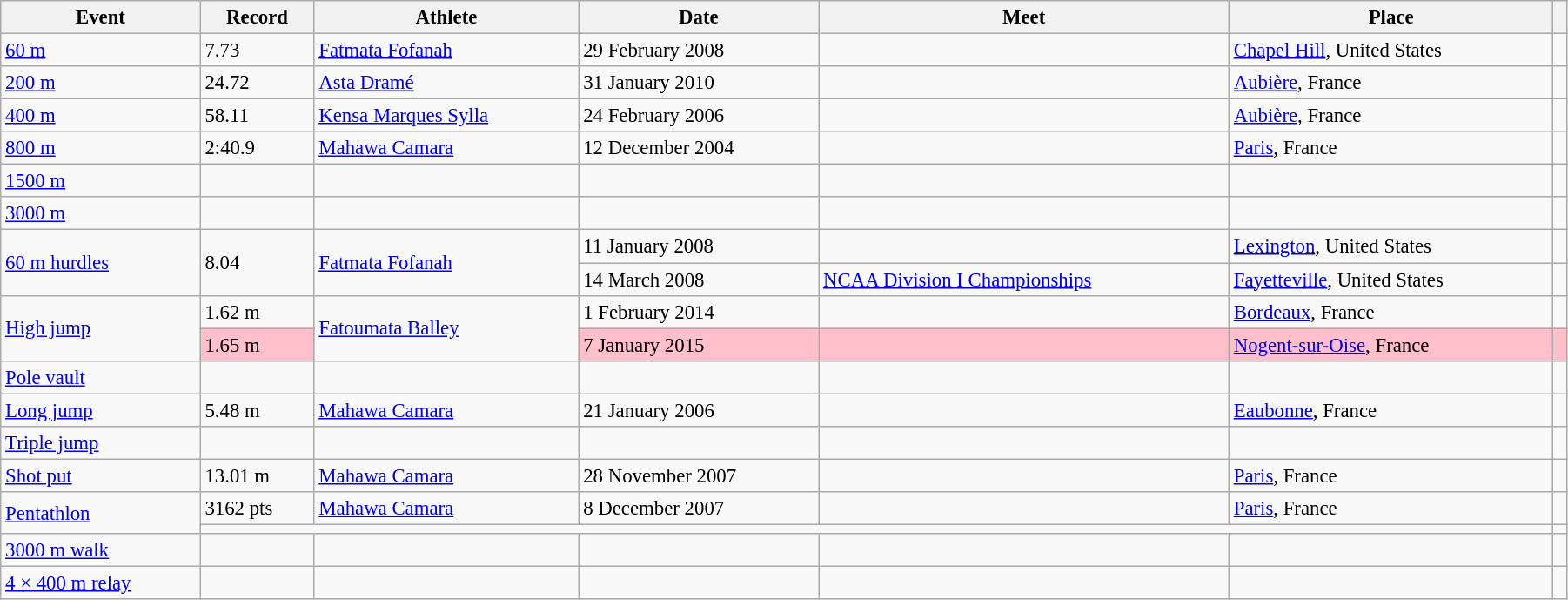<table class="wikitable" style="font-size:95%; width: 95%;">
<tr>
<th>Event</th>
<th>Record</th>
<th>Athlete</th>
<th>Date</th>
<th>Meet</th>
<th>Place</th>
<th></th>
</tr>
<tr>
<td><a href='#'>60 m</a></td>
<td>7.73</td>
<td><a href='#'>Fatmata Fofanah</a></td>
<td>29 February 2008</td>
<td></td>
<td><a href='#'>Chapel Hill</a>, United States</td>
<td></td>
</tr>
<tr>
<td><a href='#'>200 m</a></td>
<td>24.72</td>
<td><a href='#'>Asta Dramé</a></td>
<td>31 January 2010</td>
<td></td>
<td><a href='#'>Aubière</a>, France</td>
<td></td>
</tr>
<tr>
<td><a href='#'>400 m</a></td>
<td>58.11</td>
<td><a href='#'>Kensa Marques Sylla</a></td>
<td>24 February 2006</td>
<td></td>
<td><a href='#'>Aubière</a>, France</td>
<td></td>
</tr>
<tr>
<td><a href='#'>800 m</a></td>
<td>2:40.9 </td>
<td><a href='#'>Mahawa Camara</a></td>
<td>12 December 2004</td>
<td></td>
<td><a href='#'>Paris</a>, France</td>
<td></td>
</tr>
<tr>
<td><a href='#'>1500 m</a></td>
<td></td>
<td></td>
<td></td>
<td></td>
<td></td>
<td></td>
</tr>
<tr>
<td><a href='#'>3000 m</a></td>
<td></td>
<td></td>
<td></td>
<td></td>
<td></td>
<td></td>
</tr>
<tr>
<td rowspan=2><a href='#'>60 m hurdles</a></td>
<td rowspan=2>8.04</td>
<td rowspan=2><a href='#'>Fatmata Fofanah</a></td>
<td>11 January 2008</td>
<td></td>
<td><a href='#'>Lexington</a>, United States</td>
<td></td>
</tr>
<tr>
<td>14 March 2008</td>
<td><a href='#'>NCAA Division I Championships</a></td>
<td><a href='#'>Fayetteville</a>, United States</td>
<td></td>
</tr>
<tr>
<td rowspan=2><a href='#'>High jump</a></td>
<td>1.62 m</td>
<td rowspan=2><a href='#'>Fatoumata Balley</a></td>
<td>1 February 2014</td>
<td></td>
<td><a href='#'>Bordeaux</a>, France</td>
<td></td>
</tr>
<tr style="background:pink">
<td>1.65 m</td>
<td>7 January 2015</td>
<td></td>
<td><a href='#'>Nogent-sur-Oise</a>, France</td>
<td></td>
</tr>
<tr>
<td><a href='#'>Pole vault</a></td>
<td></td>
<td></td>
<td></td>
<td></td>
<td></td>
<td></td>
</tr>
<tr>
<td><a href='#'>Long jump</a></td>
<td>5.48 m</td>
<td><a href='#'>Mahawa Camara</a></td>
<td>21 January 2006</td>
<td></td>
<td><a href='#'>Eaubonne</a>, France</td>
<td></td>
</tr>
<tr>
<td><a href='#'>Triple jump</a></td>
<td></td>
<td></td>
<td></td>
<td></td>
<td></td>
<td></td>
</tr>
<tr>
<td><a href='#'>Shot put</a></td>
<td>13.01 m</td>
<td><a href='#'>Mahawa Camara</a></td>
<td>28 November 2007</td>
<td></td>
<td><a href='#'>Paris</a>, France</td>
<td></td>
</tr>
<tr>
<td rowspan=2><a href='#'>Pentathlon</a></td>
<td>3162 pts</td>
<td><a href='#'>Mahawa Camara</a></td>
<td>8 December 2007</td>
<td></td>
<td><a href='#'>Paris</a>, France</td>
<td></td>
</tr>
<tr>
<td colspan=5></td>
<td></td>
</tr>
<tr>
<td><a href='#'>3000 m walk</a></td>
<td></td>
<td></td>
<td></td>
<td></td>
<td></td>
<td></td>
</tr>
<tr>
<td><a href='#'>4 × 400 m relay</a></td>
<td></td>
<td></td>
<td></td>
<td></td>
<td></td>
<td></td>
</tr>
</table>
